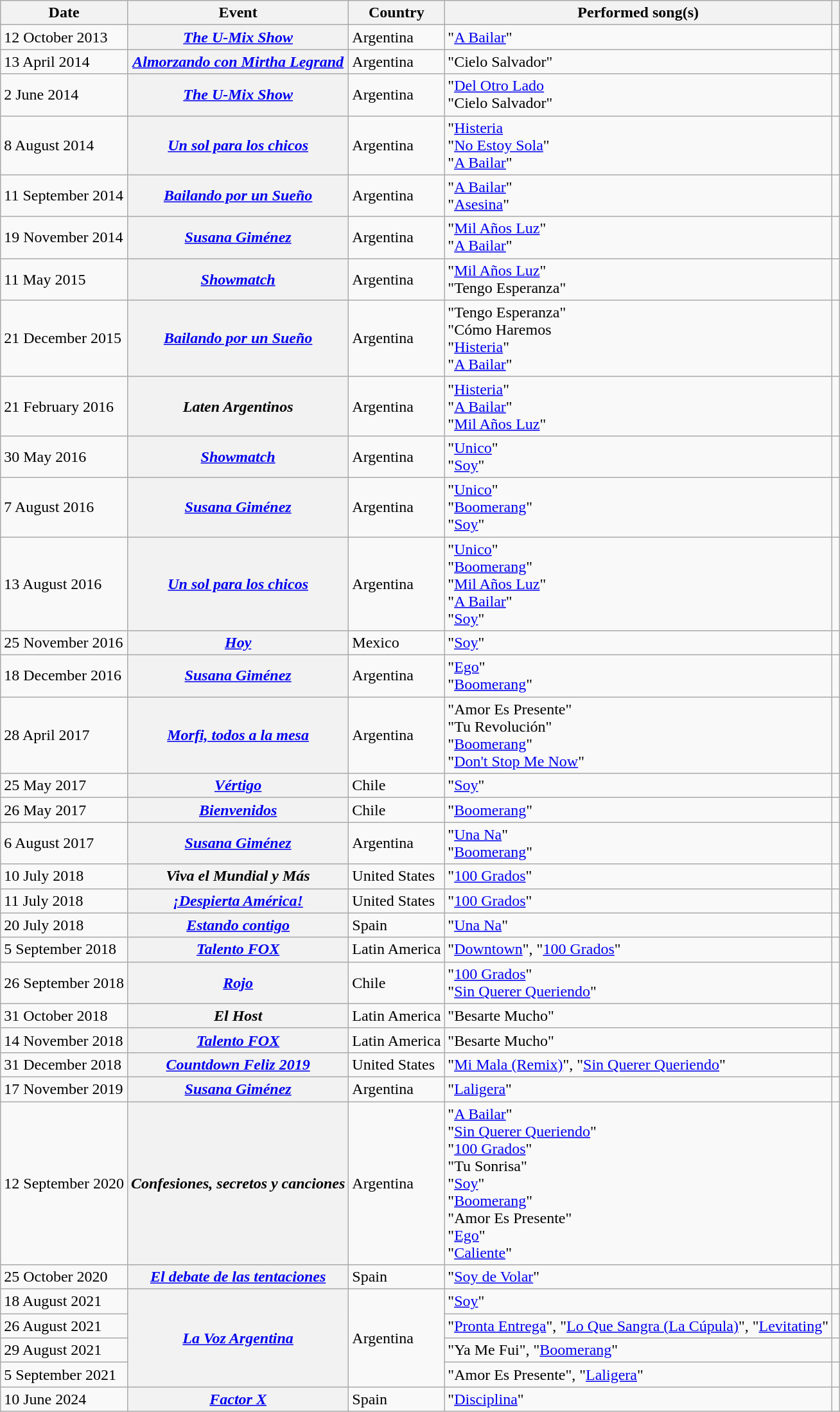<table class="wikitable sortable plainrowheaders">
<tr>
<th>Date</th>
<th>Event</th>
<th>Country</th>
<th>Performed song(s)</th>
<th scope="col" class="unsortable"></th>
</tr>
<tr>
<td>12 October 2013</td>
<th scope="row"><em><a href='#'>The U-Mix Show</a></em></th>
<td>Argentina</td>
<td>"<a href='#'>A Bailar</a>"</td>
<td></td>
</tr>
<tr>
<td>13 April 2014</td>
<th scope="row"><em><a href='#'>Almorzando con Mirtha Legrand</a></em></th>
<td>Argentina</td>
<td>"Cielo Salvador"</td>
<td></td>
</tr>
<tr>
<td>2 June 2014</td>
<th scope="row"><em><a href='#'>The U-Mix Show</a></em></th>
<td>Argentina</td>
<td>"<a href='#'>Del Otro Lado</a><br>"Cielo Salvador"</td>
<td></td>
</tr>
<tr>
<td>8 August 2014</td>
<th scope="row"><em><a href='#'>Un sol para los chicos</a></em></th>
<td>Argentina</td>
<td>"<a href='#'>Histeria</a><br>"<a href='#'>No Estoy Sola</a>"<br>"<a href='#'>A Bailar</a>"</td>
<td></td>
</tr>
<tr>
<td>11 September 2014</td>
<th scope="row"><em><a href='#'>Bailando por un Sueño</a></em></th>
<td>Argentina</td>
<td>"<a href='#'>A Bailar</a>"<br>"<a href='#'>Asesina</a>"</td>
<td></td>
</tr>
<tr>
<td>19 November 2014</td>
<th scope="row"><em><a href='#'>Susana Giménez</a></em></th>
<td>Argentina</td>
<td>"<a href='#'>Mil Años Luz</a>"<br>"<a href='#'>A Bailar</a>"</td>
<td></td>
</tr>
<tr>
<td>11 May 2015</td>
<th scope="row"><em><a href='#'>Showmatch</a></em></th>
<td>Argentina</td>
<td>"<a href='#'>Mil Años Luz</a>"<br>"Tengo Esperanza"</td>
<td></td>
</tr>
<tr>
<td>21 December 2015</td>
<th scope="row"><em><a href='#'>Bailando por un Sueño</a></em></th>
<td>Argentina</td>
<td>"Tengo Esperanza"<br>"Cómo Haremos<br>"<a href='#'>Histeria</a>"<br>"<a href='#'>A Bailar</a>"</td>
<td></td>
</tr>
<tr>
<td>21 February 2016</td>
<th scope="row"><em>Laten Argentinos</em></th>
<td>Argentina</td>
<td>"<a href='#'>Histeria</a>"<br>"<a href='#'>A Bailar</a>"<br>"<a href='#'>Mil Años Luz</a>"</td>
<td></td>
</tr>
<tr>
<td>30 May 2016</td>
<th scope="row"><em><a href='#'>Showmatch</a></em></th>
<td>Argentina</td>
<td>"<a href='#'>Unico</a>"<br>"<a href='#'>Soy</a>"</td>
<td></td>
</tr>
<tr>
<td>7 August 2016</td>
<th scope="row"><em><a href='#'>Susana Giménez</a></em></th>
<td>Argentina</td>
<td>"<a href='#'>Unico</a>"<br>"<a href='#'>Boomerang</a>"<br>"<a href='#'>Soy</a>"</td>
<td></td>
</tr>
<tr>
<td>13 August 2016</td>
<th scope="row"><em><a href='#'>Un sol para los chicos</a></em></th>
<td>Argentina</td>
<td>"<a href='#'>Unico</a>"<br>"<a href='#'>Boomerang</a>"<br>"<a href='#'>Mil Años Luz</a>"<br>"<a href='#'>A Bailar</a>"<br>"<a href='#'>Soy</a>"</td>
<td></td>
</tr>
<tr>
<td>25 November 2016</td>
<th scope="row"><em><a href='#'>Hoy</a></em></th>
<td>Mexico</td>
<td>"<a href='#'>Soy</a>"</td>
<td></td>
</tr>
<tr>
<td>18 December 2016</td>
<th scope="row"><em><a href='#'>Susana Giménez</a></em></th>
<td>Argentina</td>
<td>"<a href='#'>Ego</a>"<br>"<a href='#'>Boomerang</a>"</td>
<td></td>
</tr>
<tr>
<td>28 April 2017</td>
<th scope="row"><em><a href='#'>Morfi, todos a la mesa</a></em></th>
<td>Argentina</td>
<td>"Amor Es Presente"<br>"Tu Revolución"<br>"<a href='#'>Boomerang</a>"<br>"<a href='#'>Don't Stop Me Now</a>"</td>
<td></td>
</tr>
<tr>
<td>25 May 2017</td>
<th scope="row"><em><a href='#'>Vértigo</a></em></th>
<td>Chile</td>
<td>"<a href='#'>Soy</a>"</td>
<td></td>
</tr>
<tr>
<td>26 May 2017</td>
<th scope="row"><em><a href='#'>Bienvenidos</a></em></th>
<td>Chile</td>
<td>"<a href='#'>Boomerang</a>"</td>
<td></td>
</tr>
<tr>
<td>6 August 2017</td>
<th scope="row"><em><a href='#'>Susana Giménez</a></em></th>
<td>Argentina</td>
<td>"<a href='#'>Una Na</a>"<br>"<a href='#'>Boomerang</a>"</td>
<td></td>
</tr>
<tr>
<td>10 July 2018</td>
<th scope="row"><em>Viva el Mundial y Más</em></th>
<td>United States</td>
<td>"<a href='#'>100 Grados</a>" </td>
<td></td>
</tr>
<tr>
<td>11 July 2018</td>
<th scope="row"><em><a href='#'>¡Despierta América!</a></em></th>
<td>United States</td>
<td>"<a href='#'>100 Grados</a>" </td>
<td></td>
</tr>
<tr>
<td>20 July 2018</td>
<th scope="row"><em><a href='#'>Estando contigo</a></em></th>
<td>Spain</td>
<td>"<a href='#'>Una Na</a>"</td>
<td></td>
</tr>
<tr>
<td>5 September 2018</td>
<th scope="row"><em><a href='#'>Talento FOX</a></em></th>
<td>Latin America</td>
<td>"<a href='#'>Downtown</a>", "<a href='#'>100 Grados</a>" </td>
<td></td>
</tr>
<tr>
<td>26 September 2018</td>
<th scope="row"><em><a href='#'>Rojo</a></em></th>
<td>Chile</td>
<td>"<a href='#'>100 Grados</a>"<br>"<a href='#'>Sin Querer Queriendo</a>"</td>
<td></td>
</tr>
<tr>
<td>31 October 2018</td>
<th scope="row"><em>El Host</em></th>
<td>Latin America</td>
<td>"Besarte Mucho"</td>
<td></td>
</tr>
<tr>
<td>14 November 2018</td>
<th scope="row"><em><a href='#'>Talento FOX</a></em></th>
<td>Latin America</td>
<td>"Besarte Mucho"</td>
<td></td>
</tr>
<tr>
<td>31 December 2018</td>
<th scope="row"><em><a href='#'>Countdown Feliz 2019</a></em></th>
<td>United States</td>
<td>"<a href='#'>Mi Mala (Remix)</a>", "<a href='#'>Sin Querer Queriendo</a>" </td>
<td></td>
</tr>
<tr>
<td>17 November 2019</td>
<th scope="row"><em><a href='#'>Susana Giménez</a></em></th>
<td>Argentina</td>
<td>"<a href='#'>Laligera</a>"</td>
<td></td>
</tr>
<tr>
<td>12 September 2020</td>
<th scope="row"><em>Confesiones, secretos y canciones</em></th>
<td>Argentina</td>
<td>"<a href='#'>A Bailar</a>"<br>"<a href='#'>Sin Querer Queriendo</a>"<br>"<a href='#'>100 Grados</a>"<br>"Tu Sonrisa"<br>"<a href='#'>Soy</a>"<br>"<a href='#'>Boomerang</a>" <br>"Amor Es Presente"<br>"<a href='#'>Ego</a>"<br>"<a href='#'>Caliente</a>"</td>
<td></td>
</tr>
<tr>
<td>25 October 2020</td>
<th scope="row"><em><a href='#'>El debate de las tentaciones</a></em></th>
<td>Spain</td>
<td>"<a href='#'>Soy de Volar</a>" </td>
<td></td>
</tr>
<tr>
<td>18 August 2021</td>
<th scope="row" rowspan="4"><em><a href='#'>La Voz Argentina</a></em></th>
<td rowspan="4">Argentina</td>
<td>"<a href='#'>Soy</a>" </td>
<td></td>
</tr>
<tr>
<td>26 August 2021</td>
<td>"<a href='#'>Pronta Entrega</a>", "<a href='#'>Lo Que Sangra (La Cúpula)</a>", "<a href='#'>Levitating</a>" </td>
<td></td>
</tr>
<tr>
<td>29 August 2021</td>
<td>"Ya Me Fui", "<a href='#'>Boomerang</a>" </td>
<td></td>
</tr>
<tr>
<td>5 September 2021</td>
<td>"Amor Es Presente", "<a href='#'>Laligera</a>" </td>
<td></td>
</tr>
<tr>
<td>10 June 2024</td>
<th scope="row"><em><a href='#'>Factor X</a></em></th>
<td>Spain</td>
<td>"<a href='#'>Disciplina</a>"</td>
<td></td>
</tr>
</table>
